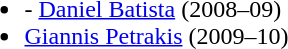<table>
<tr style="vertical-align: top;">
<td><br><ul><li>- <a href='#'>Daniel Batista</a> (2008–09)</li><li> <a href='#'>Giannis Petrakis</a> (2009–10)</li></ul></td>
</tr>
</table>
